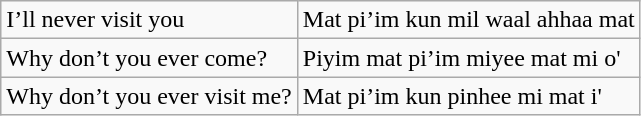<table class="wikitable">
<tr>
<td>I’ll never visit you</td>
<td>Mat pi’im kun mil waal ahhaa mat</td>
</tr>
<tr>
<td>Why don’t you ever come?</td>
<td>Piyim mat pi’im miyee mat mi o'</td>
</tr>
<tr>
<td>Why don’t you ever visit me?</td>
<td>Mat pi’im kun pinhee mi mat i'</td>
</tr>
</table>
